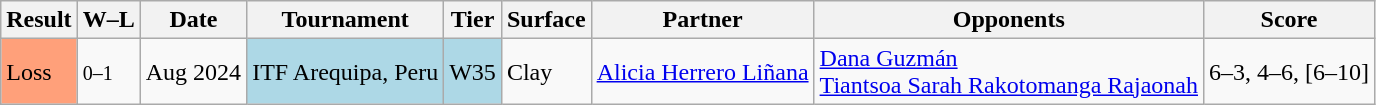<table class="sortable wikitable">
<tr>
<th>Result</th>
<th class="unsortable">W–L</th>
<th>Date</th>
<th>Tournament</th>
<th>Tier</th>
<th>Surface</th>
<th>Partner</th>
<th>Opponents</th>
<th class="unsortable">Score</th>
</tr>
<tr>
<td style="background:#ffa07a;">Loss</td>
<td><small>0–1</small></td>
<td>Aug 2024</td>
<td style="background:lightblue;">ITF Arequipa, Peru</td>
<td style="background:lightblue;">W35</td>
<td>Clay</td>
<td> <a href='#'>Alicia Herrero Liñana</a></td>
<td> <a href='#'>Dana Guzmán</a> <br>  <a href='#'>Tiantsoa Sarah Rakotomanga Rajaonah</a></td>
<td>6–3, 4–6, [6–10]</td>
</tr>
</table>
